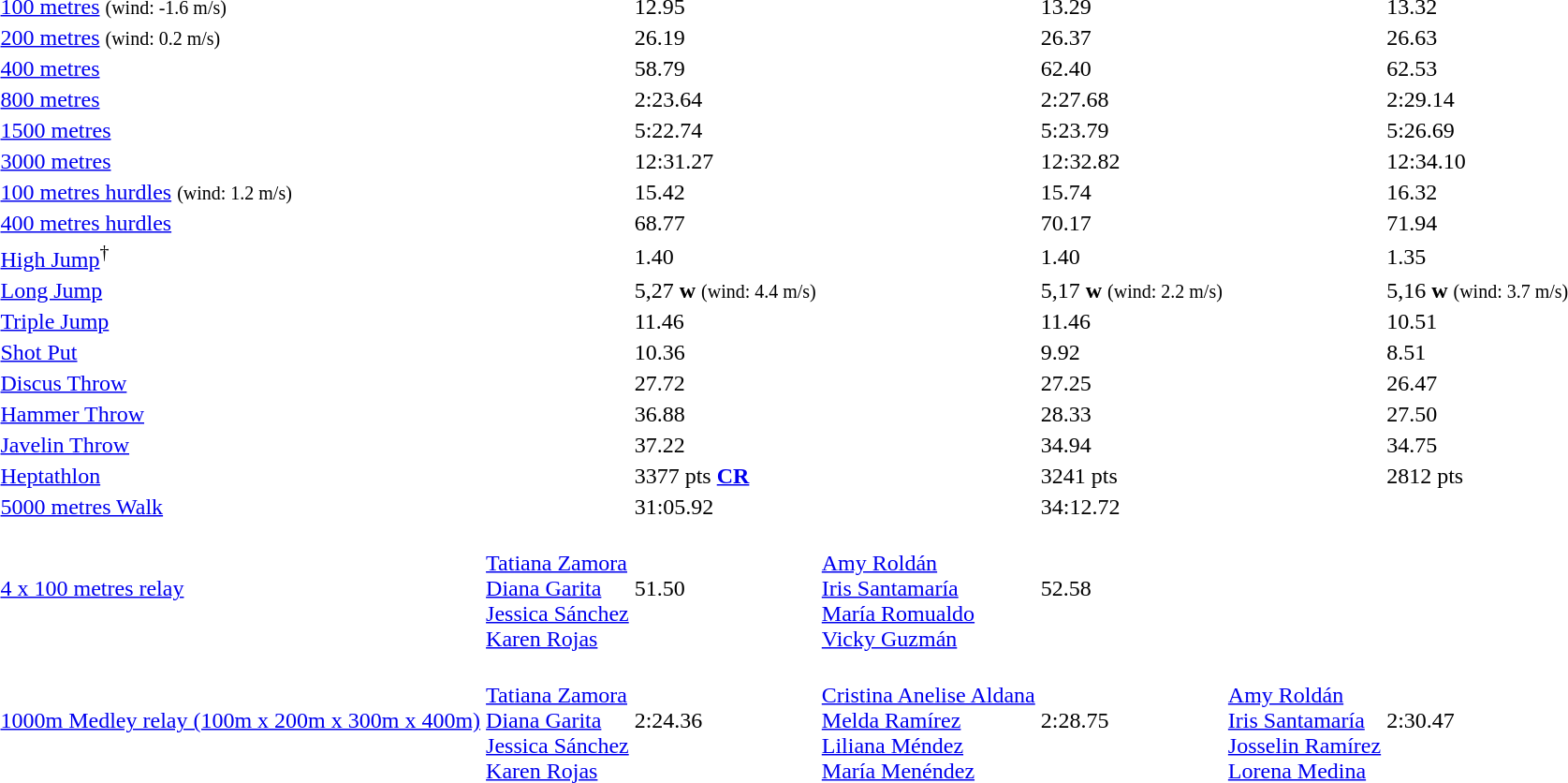<table>
<tr>
<td><a href='#'>100 metres</a> <small>(wind: -1.6 m/s)</small></td>
<td></td>
<td>12.95</td>
<td></td>
<td>13.29</td>
<td></td>
<td>13.32</td>
</tr>
<tr>
<td><a href='#'>200 metres</a> <small>(wind: 0.2 m/s)</small></td>
<td></td>
<td>26.19</td>
<td></td>
<td>26.37</td>
<td></td>
<td>26.63</td>
</tr>
<tr>
<td><a href='#'>400 metres</a></td>
<td></td>
<td>58.79</td>
<td></td>
<td>62.40</td>
<td></td>
<td>62.53</td>
</tr>
<tr>
<td><a href='#'>800 metres</a></td>
<td></td>
<td>2:23.64</td>
<td></td>
<td>2:27.68</td>
<td></td>
<td>2:29.14</td>
</tr>
<tr>
<td><a href='#'>1500 metres</a></td>
<td></td>
<td>5:22.74</td>
<td></td>
<td>5:23.79</td>
<td></td>
<td>5:26.69</td>
</tr>
<tr>
<td><a href='#'>3000 metres</a></td>
<td></td>
<td>12:31.27</td>
<td></td>
<td>12:32.82</td>
<td></td>
<td>12:34.10</td>
</tr>
<tr>
<td><a href='#'>100 metres hurdles</a> <small>(wind: 1.2 m/s)</small></td>
<td></td>
<td>15.42</td>
<td></td>
<td>15.74</td>
<td></td>
<td>16.32</td>
</tr>
<tr>
<td><a href='#'>400 metres hurdles</a></td>
<td></td>
<td>68.77</td>
<td></td>
<td>70.17</td>
<td></td>
<td>71.94</td>
</tr>
<tr>
<td><a href='#'>High Jump</a><sup>†</sup></td>
<td></td>
<td>1.40</td>
<td></td>
<td>1.40</td>
<td></td>
<td>1.35</td>
</tr>
<tr>
<td><a href='#'>Long Jump</a></td>
<td></td>
<td>5,27 <strong>w</strong> <small>(wind: 4.4 m/s)</small></td>
<td></td>
<td>5,17 <strong>w</strong> <small>(wind: 2.2 m/s)</small></td>
<td></td>
<td>5,16 <strong>w</strong> <small>(wind: 3.7 m/s)</small></td>
</tr>
<tr>
<td><a href='#'>Triple Jump</a></td>
<td></td>
<td>11.46</td>
<td></td>
<td>11.46</td>
<td></td>
<td>10.51</td>
</tr>
<tr>
<td><a href='#'>Shot Put</a></td>
<td></td>
<td>10.36</td>
<td></td>
<td>9.92</td>
<td></td>
<td>8.51</td>
</tr>
<tr>
<td><a href='#'>Discus Throw</a></td>
<td></td>
<td>27.72</td>
<td></td>
<td>27.25</td>
<td></td>
<td>26.47</td>
</tr>
<tr>
<td><a href='#'>Hammer Throw</a></td>
<td></td>
<td>36.88</td>
<td></td>
<td>28.33</td>
<td></td>
<td>27.50</td>
</tr>
<tr>
<td><a href='#'>Javelin Throw</a></td>
<td></td>
<td>37.22</td>
<td></td>
<td>34.94</td>
<td></td>
<td>34.75</td>
</tr>
<tr>
<td><a href='#'>Heptathlon</a></td>
<td></td>
<td>3377 pts <strong><a href='#'>CR</a></strong></td>
<td></td>
<td>3241 pts</td>
<td></td>
<td>2812 pts</td>
</tr>
<tr>
<td><a href='#'>5000 metres Walk</a></td>
<td></td>
<td>31:05.92</td>
<td></td>
<td>34:12.72</td>
<td></td>
<td></td>
</tr>
<tr>
<td><a href='#'>4 x 100 metres relay</a></td>
<td> <br> <a href='#'>Tatiana Zamora</a> <br> <a href='#'>Diana Garita</a> <br> <a href='#'>Jessica Sánchez</a> <br> <a href='#'>Karen Rojas</a></td>
<td>51.50</td>
<td> <br> <a href='#'>Amy Roldán</a> <br> <a href='#'>Iris Santamaría</a> <br> <a href='#'>María Romualdo</a> <br> <a href='#'>Vicky Guzmán</a></td>
<td>52.58</td>
<td></td>
<td></td>
</tr>
<tr>
<td><a href='#'>1000m Medley relay (100m x 200m x 300m x 400m)</a></td>
<td> <br> <a href='#'>Tatiana Zamora</a> <br> <a href='#'>Diana Garita</a> <br> <a href='#'>Jessica Sánchez</a> <br> <a href='#'>Karen Rojas</a></td>
<td>2:24.36</td>
<td> <br> <a href='#'>Cristina Anelise Aldana</a> <br> <a href='#'>Melda Ramírez</a> <br> <a href='#'>Liliana Méndez</a> <br> <a href='#'>María Menéndez</a></td>
<td>2:28.75</td>
<td> <br> <a href='#'>Amy Roldán</a> <br> <a href='#'>Iris Santamaría</a> <br> <a href='#'>Josselin Ramírez</a> <br> <a href='#'>Lorena Medina</a></td>
<td>2:30.47</td>
</tr>
</table>
